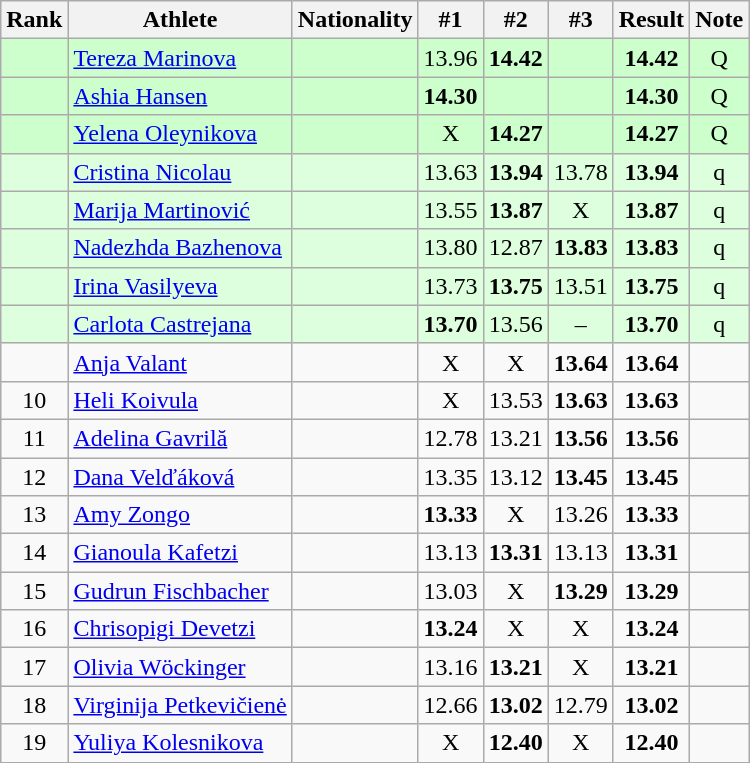<table class="wikitable sortable" style="text-align:center">
<tr>
<th>Rank</th>
<th>Athlete</th>
<th>Nationality</th>
<th>#1</th>
<th>#2</th>
<th>#3</th>
<th>Result</th>
<th>Note</th>
</tr>
<tr bgcolor=ccffcc>
<td></td>
<td align=left><a href='#'>Tereza Marinova</a></td>
<td align=left></td>
<td>13.96</td>
<td><strong>14.42</strong></td>
<td></td>
<td><strong>14.42</strong></td>
<td>Q</td>
</tr>
<tr bgcolor=ccffcc>
<td></td>
<td align=left><a href='#'>Ashia Hansen</a></td>
<td align=left></td>
<td><strong>14.30</strong></td>
<td></td>
<td></td>
<td><strong>14.30</strong></td>
<td>Q</td>
</tr>
<tr bgcolor=ccffcc>
<td></td>
<td align=left><a href='#'>Yelena Oleynikova</a></td>
<td align=left></td>
<td>X</td>
<td><strong>14.27</strong></td>
<td></td>
<td><strong>14.27</strong></td>
<td>Q</td>
</tr>
<tr bgcolor=ddffdd>
<td></td>
<td align=left><a href='#'>Cristina Nicolau</a></td>
<td align=left></td>
<td>13.63</td>
<td><strong>13.94</strong></td>
<td>13.78</td>
<td><strong>13.94</strong></td>
<td>q</td>
</tr>
<tr bgcolor=ddffdd>
<td></td>
<td align=left><a href='#'>Marija Martinović</a></td>
<td align=left></td>
<td>13.55</td>
<td><strong>13.87</strong></td>
<td>X</td>
<td><strong>13.87</strong></td>
<td>q</td>
</tr>
<tr bgcolor=ddffdd>
<td></td>
<td align=left><a href='#'>Nadezhda Bazhenova</a></td>
<td align=left></td>
<td>13.80</td>
<td>12.87</td>
<td><strong>13.83</strong></td>
<td><strong>13.83</strong></td>
<td>q</td>
</tr>
<tr bgcolor=ddffdd>
<td></td>
<td align=left><a href='#'>Irina Vasilyeva</a></td>
<td align=left></td>
<td>13.73</td>
<td><strong>13.75</strong></td>
<td>13.51</td>
<td><strong>13.75</strong></td>
<td>q</td>
</tr>
<tr bgcolor=ddffdd>
<td></td>
<td align=left><a href='#'>Carlota Castrejana</a></td>
<td align=left></td>
<td><strong>13.70</strong></td>
<td>13.56</td>
<td>–</td>
<td><strong>13.70</strong></td>
<td>q</td>
</tr>
<tr>
<td></td>
<td align=left><a href='#'>Anja Valant</a></td>
<td align=left></td>
<td>X</td>
<td>X</td>
<td><strong>13.64</strong></td>
<td><strong>13.64</strong></td>
<td></td>
</tr>
<tr>
<td>10</td>
<td align=left><a href='#'>Heli Koivula</a></td>
<td align=left></td>
<td>X</td>
<td>13.53</td>
<td><strong>13.63</strong></td>
<td><strong>13.63</strong></td>
<td></td>
</tr>
<tr>
<td>11</td>
<td align=left><a href='#'>Adelina Gavrilă</a></td>
<td align=left></td>
<td>12.78</td>
<td>13.21</td>
<td><strong>13.56</strong></td>
<td><strong>13.56</strong></td>
<td></td>
</tr>
<tr>
<td>12</td>
<td align=left><a href='#'>Dana Velďáková</a></td>
<td align=left></td>
<td>13.35</td>
<td>13.12</td>
<td><strong>13.45</strong></td>
<td><strong>13.45</strong></td>
<td></td>
</tr>
<tr>
<td>13</td>
<td align=left><a href='#'>Amy Zongo</a></td>
<td align=left></td>
<td><strong>13.33</strong></td>
<td>X</td>
<td>13.26</td>
<td><strong>13.33</strong></td>
<td></td>
</tr>
<tr>
<td>14</td>
<td align=left><a href='#'>Gianoula Kafetzi</a></td>
<td align=left></td>
<td>13.13</td>
<td><strong>13.31</strong></td>
<td>13.13</td>
<td><strong>13.31</strong></td>
<td></td>
</tr>
<tr>
<td>15</td>
<td align=left><a href='#'>Gudrun Fischbacher</a></td>
<td align=left></td>
<td>13.03</td>
<td>X</td>
<td><strong>13.29</strong></td>
<td><strong>13.29</strong></td>
<td></td>
</tr>
<tr>
<td>16</td>
<td align=left><a href='#'>Chrisopigi Devetzi</a></td>
<td align=left></td>
<td><strong>13.24</strong></td>
<td>X</td>
<td>X</td>
<td><strong>13.24</strong></td>
<td></td>
</tr>
<tr>
<td>17</td>
<td align=left><a href='#'>Olivia Wöckinger</a></td>
<td align=left></td>
<td>13.16</td>
<td><strong>13.21</strong></td>
<td>X</td>
<td><strong>13.21</strong></td>
<td></td>
</tr>
<tr>
<td>18</td>
<td align=left><a href='#'>Virginija Petkevičienė</a></td>
<td align=left></td>
<td>12.66</td>
<td><strong>13.02</strong></td>
<td>12.79</td>
<td><strong>13.02</strong></td>
<td></td>
</tr>
<tr>
<td>19</td>
<td align=left><a href='#'>Yuliya Kolesnikova</a></td>
<td align=left></td>
<td>X</td>
<td><strong>12.40</strong></td>
<td>X</td>
<td><strong>12.40</strong></td>
<td></td>
</tr>
</table>
